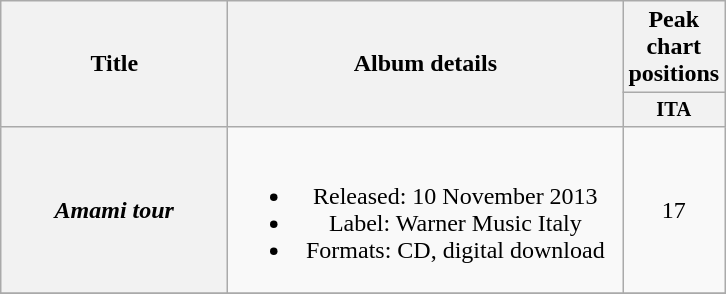<table class="wikitable plainrowheaders" style="text-align:center;" border="1">
<tr>
<th scope="col" rowspan="2" style="width:9em;">Title</th>
<th scope="col" rowspan="2" style="width:16em;">Album details</th>
<th scope="col" colspan="1">Peak chart positions</th>
</tr>
<tr>
<th scope="col" style="width:3em;font-size:85%;">ITA</th>
</tr>
<tr>
<th scope="row"><em>Amami tour</em></th>
<td><br><ul><li>Released: 10 November 2013</li><li>Label: Warner Music Italy</li><li>Formats: CD, digital download</li></ul></td>
<td>17</td>
</tr>
<tr>
</tr>
</table>
